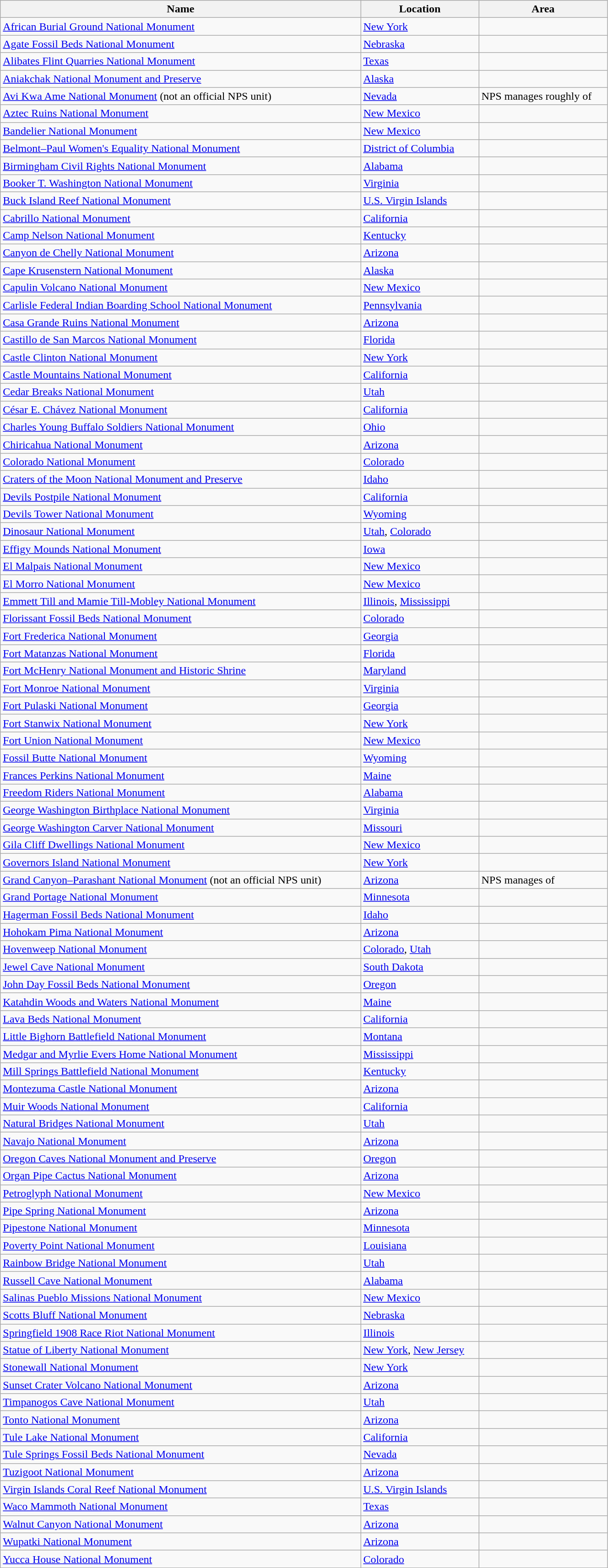<table class="sortable wikitable" style="width:70%;">
<tr>
<th>Name</th>
<th>Location<br></th>
<th>Area</th>
</tr>
<tr>
<td><a href='#'>African Burial Ground National Monument</a></td>
<td><a href='#'>New York</a><br></td>
<td></td>
</tr>
<tr>
<td><a href='#'>Agate Fossil Beds National Monument</a></td>
<td><a href='#'>Nebraska</a><br></td>
<td></td>
</tr>
<tr>
<td><a href='#'>Alibates Flint Quarries National Monument</a></td>
<td><a href='#'>Texas</a><br></td>
<td></td>
</tr>
<tr>
<td><a href='#'>Aniakchak National Monument and Preserve</a></td>
<td><a href='#'>Alaska</a><br></td>
<td></td>
</tr>
<tr>
<td><a href='#'>Avi Kwa Ame National Monument</a> (not an official NPS unit)</td>
<td><a href='#'>Nevada</a></td>
<td>NPS manages roughly  of </td>
</tr>
<tr>
<td><a href='#'>Aztec Ruins National Monument</a></td>
<td><a href='#'>New Mexico</a><br></td>
<td></td>
</tr>
<tr>
<td><a href='#'>Bandelier National Monument</a></td>
<td><a href='#'>New Mexico</a><br></td>
<td></td>
</tr>
<tr>
<td><a href='#'>Belmont–Paul Women's Equality National Monument</a></td>
<td><a href='#'>District of Columbia</a></td>
<td></td>
</tr>
<tr>
<td><a href='#'>Birmingham Civil Rights National Monument</a></td>
<td><a href='#'>Alabama</a><br></td>
<td></td>
</tr>
<tr>
<td><a href='#'>Booker T. Washington National Monument</a></td>
<td><a href='#'>Virginia</a><br></td>
<td></td>
</tr>
<tr>
<td><a href='#'>Buck Island Reef National Monument</a></td>
<td><a href='#'>U.S. Virgin Islands</a><br></td>
<td></td>
</tr>
<tr>
<td><a href='#'>Cabrillo National Monument</a></td>
<td><a href='#'>California</a><br></td>
<td></td>
</tr>
<tr>
<td><a href='#'>Camp Nelson National Monument</a></td>
<td><a href='#'>Kentucky</a><br></td>
<td></td>
</tr>
<tr>
<td><a href='#'>Canyon de Chelly National Monument</a></td>
<td><a href='#'>Arizona</a><br></td>
<td></td>
</tr>
<tr>
<td><a href='#'>Cape Krusenstern National Monument</a></td>
<td><a href='#'>Alaska</a><br></td>
<td></td>
</tr>
<tr>
<td><a href='#'>Capulin Volcano National Monument</a></td>
<td><a href='#'>New Mexico</a><br></td>
<td></td>
</tr>
<tr>
<td><a href='#'>Carlisle Federal Indian Boarding School National Monument</a></td>
<td><a href='#'>Pennsylvania</a></td>
<td></td>
</tr>
<tr>
<td><a href='#'>Casa Grande Ruins National Monument</a></td>
<td><a href='#'>Arizona</a><br></td>
<td></td>
</tr>
<tr>
<td><a href='#'>Castillo de San Marcos National Monument</a></td>
<td><a href='#'>Florida</a><br></td>
<td></td>
</tr>
<tr>
<td><a href='#'>Castle Clinton National Monument</a></td>
<td><a href='#'>New York</a><br></td>
<td></td>
</tr>
<tr>
<td><a href='#'>Castle Mountains National Monument</a></td>
<td><a href='#'>California</a><br></td>
<td></td>
</tr>
<tr>
<td><a href='#'>Cedar Breaks National Monument</a></td>
<td><a href='#'>Utah</a><br></td>
<td></td>
</tr>
<tr>
<td><a href='#'>César E. Chávez National Monument</a></td>
<td><a href='#'>California</a><br></td>
<td></td>
</tr>
<tr>
<td><a href='#'>Charles Young Buffalo Soldiers National Monument</a></td>
<td><a href='#'>Ohio</a><br></td>
<td></td>
</tr>
<tr>
<td><a href='#'>Chiricahua National Monument</a></td>
<td><a href='#'>Arizona</a><br></td>
<td></td>
</tr>
<tr>
<td><a href='#'>Colorado National Monument</a></td>
<td><a href='#'>Colorado</a><br></td>
<td></td>
</tr>
<tr>
<td><a href='#'>Craters of the Moon National Monument and Preserve</a></td>
<td><a href='#'>Idaho</a><br></td>
<td></td>
</tr>
<tr>
<td><a href='#'>Devils Postpile National Monument</a></td>
<td><a href='#'>California</a><br></td>
<td></td>
</tr>
<tr>
<td><a href='#'>Devils Tower National Monument</a></td>
<td><a href='#'>Wyoming</a><br></td>
<td></td>
</tr>
<tr>
<td><a href='#'>Dinosaur National Monument</a></td>
<td><a href='#'>Utah</a>, <a href='#'>Colorado</a><br></td>
<td></td>
</tr>
<tr>
<td><a href='#'>Effigy Mounds National Monument</a></td>
<td><a href='#'>Iowa</a><br></td>
<td></td>
</tr>
<tr>
<td><a href='#'>El Malpais National Monument</a></td>
<td><a href='#'>New Mexico</a><br></td>
<td></td>
</tr>
<tr>
<td><a href='#'>El Morro National Monument</a></td>
<td><a href='#'>New Mexico</a><br></td>
<td></td>
</tr>
<tr>
<td><a href='#'>Emmett Till and Mamie Till-Mobley National Monument</a></td>
<td><a href='#'>Illinois</a>, <a href='#'>Mississippi</a></td>
<td></td>
</tr>
<tr>
<td><a href='#'>Florissant Fossil Beds National Monument</a></td>
<td><a href='#'>Colorado</a><br></td>
<td></td>
</tr>
<tr>
<td><a href='#'>Fort Frederica National Monument</a></td>
<td><a href='#'>Georgia</a><br></td>
<td></td>
</tr>
<tr>
<td><a href='#'>Fort Matanzas National Monument</a></td>
<td><a href='#'>Florida</a><br></td>
<td></td>
</tr>
<tr>
<td><a href='#'>Fort McHenry National Monument and Historic Shrine</a></td>
<td><a href='#'>Maryland</a><br></td>
<td></td>
</tr>
<tr>
<td><a href='#'>Fort Monroe National Monument</a></td>
<td><a href='#'>Virginia</a></td>
<td></td>
</tr>
<tr>
<td><a href='#'>Fort Pulaski National Monument</a></td>
<td><a href='#'>Georgia</a><br></td>
<td></td>
</tr>
<tr>
<td><a href='#'>Fort Stanwix National Monument</a></td>
<td><a href='#'>New York</a><br></td>
<td></td>
</tr>
<tr>
<td><a href='#'>Fort Union National Monument</a></td>
<td><a href='#'>New Mexico</a><br></td>
<td></td>
</tr>
<tr>
<td><a href='#'>Fossil Butte National Monument</a></td>
<td><a href='#'>Wyoming</a><br></td>
<td></td>
</tr>
<tr>
<td><a href='#'>Frances Perkins National Monument</a></td>
<td><a href='#'>Maine</a></td>
<td></td>
</tr>
<tr>
<td><a href='#'>Freedom Riders National Monument</a></td>
<td><a href='#'>Alabama</a><br></td>
<td></td>
</tr>
<tr>
<td><a href='#'>George Washington Birthplace National Monument</a></td>
<td><a href='#'>Virginia</a><br></td>
<td></td>
</tr>
<tr>
<td><a href='#'>George Washington Carver National Monument</a></td>
<td><a href='#'>Missouri</a><br></td>
<td></td>
</tr>
<tr>
<td><a href='#'>Gila Cliff Dwellings National Monument</a></td>
<td><a href='#'>New Mexico</a><br></td>
<td></td>
</tr>
<tr>
<td><a href='#'>Governors Island National Monument</a></td>
<td><a href='#'>New York</a><br></td>
<td></td>
</tr>
<tr>
<td><a href='#'>Grand Canyon–Parashant National Monument</a> (not an official NPS unit)</td>
<td><a href='#'>Arizona</a><br></td>
<td>NPS manages  of </td>
</tr>
<tr>
<td><a href='#'>Grand Portage National Monument</a></td>
<td><a href='#'>Minnesota</a><br></td>
<td></td>
</tr>
<tr>
<td><a href='#'>Hagerman Fossil Beds National Monument</a></td>
<td><a href='#'>Idaho</a><br></td>
<td></td>
</tr>
<tr>
<td><a href='#'>Hohokam Pima National Monument</a></td>
<td><a href='#'>Arizona</a><br></td>
<td></td>
</tr>
<tr>
<td><a href='#'>Hovenweep National Monument</a></td>
<td><a href='#'>Colorado</a>, <a href='#'>Utah</a><br></td>
<td></td>
</tr>
<tr>
<td><a href='#'>Jewel Cave National Monument</a></td>
<td><a href='#'>South Dakota</a><br></td>
<td></td>
</tr>
<tr>
<td><a href='#'>John Day Fossil Beds National Monument</a></td>
<td><a href='#'>Oregon</a><br></td>
<td></td>
</tr>
<tr>
<td><a href='#'>Katahdin Woods and Waters National Monument</a></td>
<td><a href='#'>Maine</a><br></td>
<td></td>
</tr>
<tr>
<td><a href='#'>Lava Beds National Monument</a></td>
<td><a href='#'>California</a><br></td>
<td></td>
</tr>
<tr>
<td><a href='#'>Little Bighorn Battlefield National Monument</a></td>
<td><a href='#'>Montana</a><br></td>
<td></td>
</tr>
<tr>
<td><a href='#'>Medgar and Myrlie Evers Home National Monument</a></td>
<td><a href='#'>Mississippi</a></td>
<td></td>
</tr>
<tr>
<td><a href='#'>Mill Springs Battlefield National Monument</a></td>
<td><a href='#'>Kentucky</a><br></td>
<td></td>
</tr>
<tr>
<td><a href='#'>Montezuma Castle National Monument</a></td>
<td><a href='#'>Arizona</a><br></td>
<td></td>
</tr>
<tr>
<td><a href='#'>Muir Woods National Monument</a></td>
<td><a href='#'>California</a><br></td>
<td></td>
</tr>
<tr>
<td><a href='#'>Natural Bridges National Monument</a></td>
<td><a href='#'>Utah</a><br></td>
<td></td>
</tr>
<tr>
<td><a href='#'>Navajo National Monument</a></td>
<td><a href='#'>Arizona</a><br></td>
<td></td>
</tr>
<tr>
<td><a href='#'>Oregon Caves National Monument and Preserve</a></td>
<td><a href='#'>Oregon</a><br></td>
<td></td>
</tr>
<tr>
<td><a href='#'>Organ Pipe Cactus National Monument</a></td>
<td><a href='#'>Arizona</a><br></td>
<td></td>
</tr>
<tr>
<td><a href='#'>Petroglyph National Monument</a></td>
<td><a href='#'>New Mexico</a><br></td>
<td></td>
</tr>
<tr>
<td><a href='#'>Pipe Spring National Monument</a></td>
<td><a href='#'>Arizona</a><br></td>
<td></td>
</tr>
<tr>
<td><a href='#'>Pipestone National Monument</a></td>
<td><a href='#'>Minnesota</a><br></td>
<td></td>
</tr>
<tr>
<td><a href='#'>Poverty Point National Monument</a></td>
<td><a href='#'>Louisiana</a><br></td>
<td></td>
</tr>
<tr>
<td><a href='#'>Rainbow Bridge National Monument</a></td>
<td><a href='#'>Utah</a><br></td>
<td></td>
</tr>
<tr>
<td><a href='#'>Russell Cave National Monument</a></td>
<td><a href='#'>Alabama</a><br></td>
<td></td>
</tr>
<tr>
<td><a href='#'>Salinas Pueblo Missions National Monument</a></td>
<td><a href='#'>New Mexico</a><br></td>
<td></td>
</tr>
<tr>
<td><a href='#'>Scotts Bluff National Monument</a></td>
<td><a href='#'>Nebraska</a><br></td>
<td></td>
</tr>
<tr>
<td><a href='#'>Springfield 1908 Race Riot National Monument</a></td>
<td><a href='#'>Illinois</a></td>
<td></td>
</tr>
<tr>
<td><a href='#'>Statue of Liberty National Monument</a></td>
<td><a href='#'>New York</a>, <a href='#'>New Jersey</a><br></td>
<td></td>
</tr>
<tr>
<td><a href='#'>Stonewall National Monument</a></td>
<td><a href='#'>New York</a><br></td>
<td></td>
</tr>
<tr>
<td><a href='#'>Sunset Crater Volcano National Monument</a></td>
<td><a href='#'>Arizona</a><br></td>
<td></td>
</tr>
<tr>
<td><a href='#'>Timpanogos Cave National Monument</a></td>
<td><a href='#'>Utah</a><br></td>
<td></td>
</tr>
<tr>
<td><a href='#'>Tonto National Monument</a></td>
<td><a href='#'>Arizona</a><br></td>
<td></td>
</tr>
<tr>
<td><a href='#'>Tule Lake National Monument</a></td>
<td><a href='#'>California</a><br></td>
<td></td>
</tr>
<tr>
<td><a href='#'>Tule Springs Fossil Beds National Monument</a></td>
<td><a href='#'>Nevada</a><br></td>
<td></td>
</tr>
<tr>
<td><a href='#'>Tuzigoot National Monument</a></td>
<td><a href='#'>Arizona</a><br></td>
<td></td>
</tr>
<tr>
<td><a href='#'>Virgin Islands Coral Reef National Monument</a></td>
<td><a href='#'>U.S. Virgin Islands</a><br></td>
<td></td>
</tr>
<tr>
<td><a href='#'>Waco Mammoth National Monument</a></td>
<td><a href='#'>Texas</a><br></td>
<td></td>
</tr>
<tr>
<td><a href='#'>Walnut Canyon National Monument</a></td>
<td><a href='#'>Arizona</a><br></td>
<td></td>
</tr>
<tr>
<td><a href='#'>Wupatki National Monument</a></td>
<td><a href='#'>Arizona</a><br></td>
<td></td>
</tr>
<tr>
<td><a href='#'>Yucca House National Monument</a></td>
<td><a href='#'>Colorado</a><br></td>
<td></td>
</tr>
</table>
